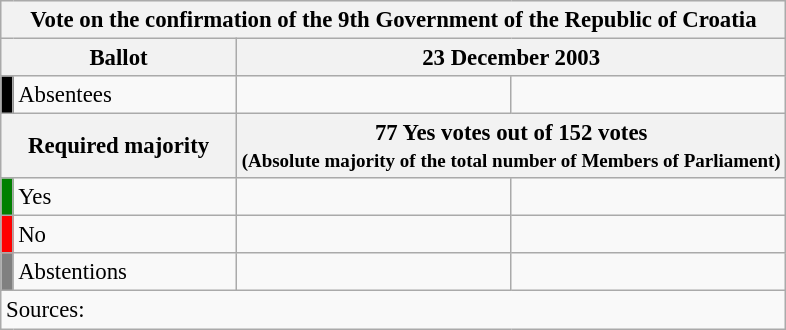<table class="wikitable" style="text-align:center; font-size:95%;">
<tr style="background:#e9e9e9;">
<th colspan="4">Vote on the confirmation of the 9th Government of the Republic of Croatia</th>
</tr>
<tr>
<th colspan="2" style="width:150px;">Ballot</th>
<th colspan="2" style="width:150px;">23 December 2003</th>
</tr>
<tr>
<th style="background:black;"></th>
<td style="text-align:left;">Absentees</td>
<td></td>
<td></td>
</tr>
<tr>
<th colspan="2">Required majority</th>
<th colspan="2"><strong>77 Yes votes out of 152 votes<br><small>(Absolute majority of the total number of Members of Parliament)</small></strong></th>
</tr>
<tr>
<th style="width:1px; background:green;"></th>
<td style="text-align:left;">Yes</td>
<td></td>
<td></td>
</tr>
<tr>
<th style="background:red;"></th>
<td style="text-align:left;">No</td>
<td></td>
<td></td>
</tr>
<tr>
<th style="background:gray;"></th>
<td style="text-align:left;">Abstentions</td>
<td></td>
<td></td>
</tr>
<tr>
<td style="text-align:left;" colspan="4">Sources:</td>
</tr>
</table>
